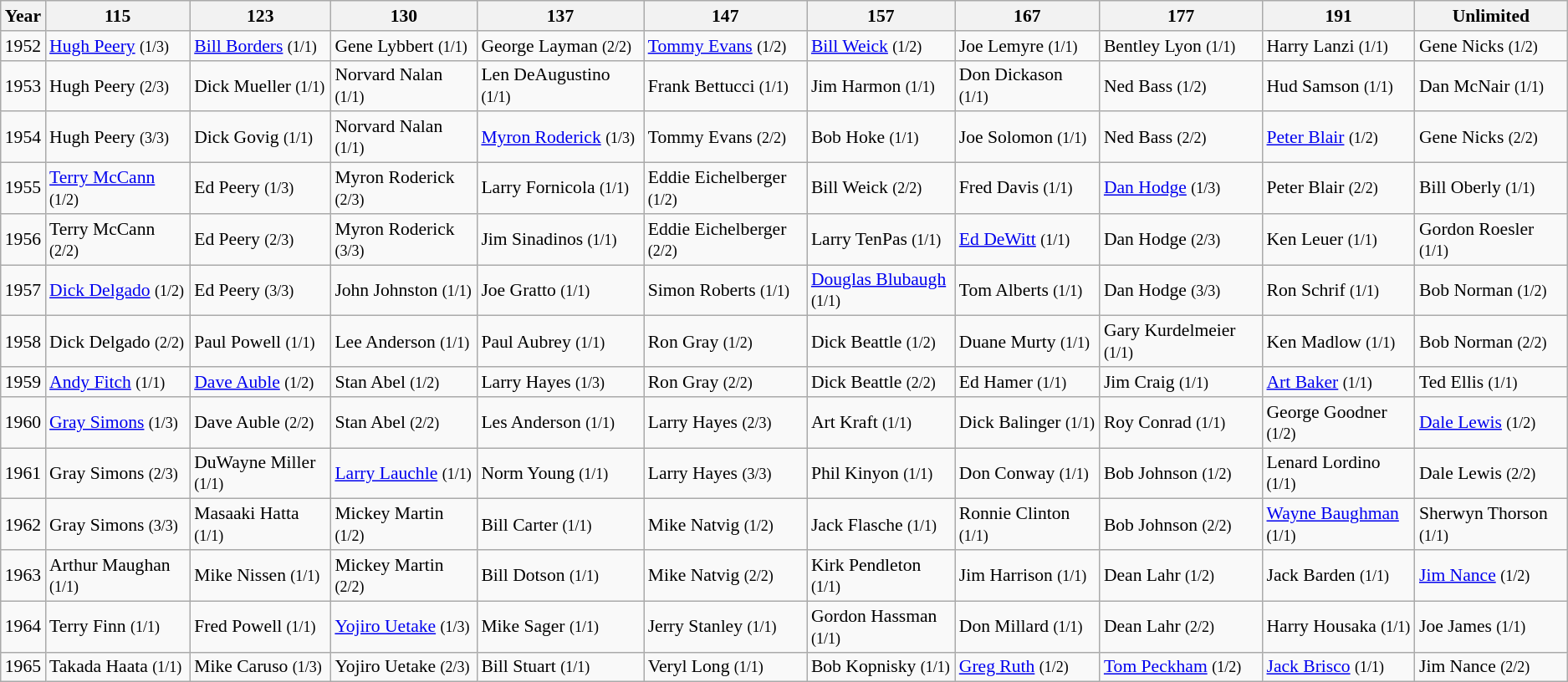<table class="wikitable sortable" style="font-size: 90%">
<tr>
<th>Year</th>
<th width=300>115</th>
<th width=275>123</th>
<th width=300>130</th>
<th width=300>137</th>
<th width=300>147</th>
<th width=300>157</th>
<th width=300>167</th>
<th width=300>177</th>
<th width=300>191</th>
<th width=300>Unlimited</th>
</tr>
<tr>
<td>1952</td>
<td><a href='#'>Hugh Peery</a> <small>(1/3)</small></td>
<td><a href='#'>Bill Borders</a> <small>(1/1)</small></td>
<td>Gene Lybbert <small>(1/1)</small></td>
<td>George Layman <small>(2/2)</small></td>
<td><a href='#'>Tommy Evans</a> <small>(1/2)</small></td>
<td><a href='#'>Bill Weick</a> <small>(1/2)</small></td>
<td>Joe Lemyre <small>(1/1)</small></td>
<td>Bentley Lyon <small>(1/1)</small></td>
<td>Harry Lanzi <small>(1/1)</small></td>
<td>Gene Nicks <small>(1/2)</small></td>
</tr>
<tr>
<td>1953</td>
<td>Hugh Peery <small>(2/3)</small></td>
<td>Dick Mueller <small>(1/1)</small></td>
<td>Norvard Nalan <small>(1/1)</small></td>
<td>Len DeAugustino <small>(1/1)</small></td>
<td>Frank Bettucci <small>(1/1)</small></td>
<td>Jim Harmon <small>(1/1)</small></td>
<td>Don Dickason <small>(1/1)</small></td>
<td>Ned Bass <small>(1/2)</small></td>
<td>Hud Samson <small>(1/1)</small></td>
<td>Dan McNair <small>(1/1)</small></td>
</tr>
<tr>
<td>1954</td>
<td>Hugh Peery <small>(3/3)</small></td>
<td>Dick Govig <small>(1/1)</small></td>
<td>Norvard Nalan <small>(1/1)</small></td>
<td><a href='#'>Myron Roderick</a> <small>(1/3)</small></td>
<td>Tommy Evans <small>(2/2)</small></td>
<td>Bob Hoke <small>(1/1)</small></td>
<td>Joe Solomon <small>(1/1)</small></td>
<td>Ned Bass <small>(2/2)</small></td>
<td><a href='#'>Peter Blair</a> <small>(1/2)</small></td>
<td>Gene Nicks <small>(2/2)</small></td>
</tr>
<tr>
<td>1955</td>
<td><a href='#'>Terry McCann</a> <small>(1/2)</small></td>
<td>Ed Peery <small>(1/3)</small></td>
<td>Myron Roderick <small>(2/3)</small></td>
<td>Larry Fornicola <small>(1/1)</small></td>
<td>Eddie Eichelberger <small>(1/2)</small></td>
<td>Bill Weick <small>(2/2)</small></td>
<td>Fred Davis <small>(1/1)</small></td>
<td><a href='#'>Dan Hodge</a> <small>(1/3)</small></td>
<td>Peter Blair <small>(2/2)</small></td>
<td>Bill Oberly <small>(1/1)</small></td>
</tr>
<tr>
<td>1956</td>
<td>Terry McCann <small>(2/2)</small></td>
<td>Ed Peery <small>(2/3)</small></td>
<td>Myron Roderick <small>(3/3)</small></td>
<td>Jim Sinadinos <small>(1/1)</small></td>
<td>Eddie Eichelberger <small>(2/2)</small></td>
<td>Larry TenPas <small>(1/1)</small></td>
<td><a href='#'>Ed DeWitt</a> <small>(1/1)</small></td>
<td>Dan Hodge <small>(2/3)</small></td>
<td>Ken Leuer <small>(1/1)</small></td>
<td>Gordon Roesler <small>(1/1)</small></td>
</tr>
<tr>
<td>1957</td>
<td><a href='#'>Dick Delgado</a> <small>(1/2)</small></td>
<td>Ed Peery <small>(3/3)</small></td>
<td>John Johnston <small>(1/1)</small></td>
<td>Joe Gratto <small>(1/1)</small></td>
<td>Simon Roberts <small>(1/1)</small></td>
<td><a href='#'>Douglas Blubaugh</a> <small>(1/1)</small></td>
<td>Tom Alberts <small>(1/1)</small></td>
<td>Dan Hodge <small>(3/3)</small></td>
<td>Ron Schrif <small>(1/1)</small></td>
<td>Bob Norman <small>(1/2)</small></td>
</tr>
<tr>
<td>1958</td>
<td>Dick Delgado <small>(2/2)</small></td>
<td>Paul Powell <small>(1/1)</small></td>
<td>Lee Anderson <small>(1/1)</small></td>
<td>Paul Aubrey <small>(1/1)</small></td>
<td>Ron Gray <small>(1/2)</small></td>
<td>Dick Beattle <small>(1/2)</small></td>
<td>Duane Murty <small>(1/1)</small></td>
<td>Gary Kurdelmeier <small>(1/1)</small></td>
<td>Ken Madlow <small>(1/1)</small></td>
<td>Bob Norman <small>(2/2)</small></td>
</tr>
<tr>
<td>1959</td>
<td><a href='#'>Andy Fitch</a> <small>(1/1)</small></td>
<td><a href='#'>Dave Auble</a> <small>(1/2)</small></td>
<td>Stan Abel <small>(1/2)</small></td>
<td>Larry Hayes <small>(1/3)</small></td>
<td>Ron Gray <small>(2/2)</small></td>
<td>Dick Beattle <small>(2/2)</small></td>
<td>Ed Hamer <small>(1/1)</small></td>
<td>Jim Craig <small>(1/1)</small></td>
<td><a href='#'>Art Baker</a> <small>(1/1)</small></td>
<td>Ted Ellis <small>(1/1)</small></td>
</tr>
<tr>
<td>1960</td>
<td><a href='#'>Gray Simons</a> <small>(1/3)</small></td>
<td>Dave Auble <small>(2/2)</small></td>
<td>Stan Abel <small>(2/2)</small></td>
<td>Les Anderson <small>(1/1)</small></td>
<td>Larry Hayes <small>(2/3)</small></td>
<td>Art Kraft <small>(1/1)</small></td>
<td>Dick Balinger <small>(1/1)</small></td>
<td>Roy Conrad <small>(1/1)</small></td>
<td>George Goodner <small>(1/2)</small></td>
<td><a href='#'>Dale Lewis</a> <small>(1/2)</small></td>
</tr>
<tr>
<td>1961</td>
<td>Gray Simons <small>(2/3)</small></td>
<td>DuWayne Miller <small>(1/1)</small></td>
<td><a href='#'>Larry Lauchle</a> <small>(1/1)</small></td>
<td>Norm Young <small>(1/1)</small></td>
<td>Larry Hayes <small>(3/3)</small></td>
<td>Phil Kinyon <small>(1/1)</small></td>
<td>Don Conway <small>(1/1)</small></td>
<td>Bob Johnson <small>(1/2)</small></td>
<td>Lenard Lordino <small>(1/1)</small></td>
<td>Dale Lewis <small>(2/2)</small></td>
</tr>
<tr>
<td>1962</td>
<td>Gray Simons <small>(3/3)</small></td>
<td>Masaaki Hatta <small>(1/1)</small></td>
<td>Mickey Martin <small>(1/2)</small></td>
<td>Bill Carter <small>(1/1)</small></td>
<td>Mike Natvig <small>(1/2)</small></td>
<td>Jack Flasche <small>(1/1)</small></td>
<td>Ronnie Clinton <small>(1/1)</small></td>
<td>Bob Johnson <small>(2/2)</small></td>
<td><a href='#'>Wayne Baughman</a> <small>(1/1)</small></td>
<td>Sherwyn Thorson <small>(1/1)</small></td>
</tr>
<tr>
<td>1963</td>
<td>Arthur Maughan <small>(1/1)</small></td>
<td>Mike Nissen <small>(1/1)</small></td>
<td>Mickey Martin <small>(2/2)</small></td>
<td>Bill Dotson <small>(1/1)</small></td>
<td>Mike Natvig <small>(2/2)</small></td>
<td>Kirk Pendleton <small>(1/1)</small></td>
<td>Jim Harrison <small>(1/1)</small></td>
<td>Dean Lahr <small>(1/2)</small></td>
<td>Jack Barden <small>(1/1)</small></td>
<td><a href='#'>Jim Nance</a> <small>(1/2)</small></td>
</tr>
<tr>
<td>1964</td>
<td>Terry Finn <small>(1/1)</small></td>
<td>Fred Powell <small>(1/1)</small></td>
<td><a href='#'>Yojiro Uetake</a> <small>(1/3)</small></td>
<td>Mike Sager <small>(1/1)</small></td>
<td>Jerry Stanley <small>(1/1)</small></td>
<td>Gordon Hassman <small>(1/1)</small></td>
<td>Don Millard <small>(1/1)</small></td>
<td>Dean Lahr <small>(2/2)</small></td>
<td>Harry Housaka <small>(1/1)</small></td>
<td>Joe James <small>(1/1)</small></td>
</tr>
<tr>
<td>1965</td>
<td>Takada Haata <small>(1/1)</small></td>
<td>Mike Caruso <small>(1/3)</small></td>
<td>Yojiro Uetake <small>(2/3)</small></td>
<td>Bill Stuart <small>(1/1)</small></td>
<td>Veryl Long <small>(1/1)</small></td>
<td>Bob Kopnisky <small>(1/1)</small></td>
<td><a href='#'>Greg Ruth</a> <small>(1/2)</small></td>
<td><a href='#'>Tom Peckham</a> <small>(1/2)</small></td>
<td><a href='#'>Jack Brisco</a> <small>(1/1)</small></td>
<td>Jim Nance <small>(2/2)</small></td>
</tr>
</table>
